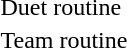<table>
<tr>
<td>Duet routine<br></td>
<td></td>
<td></td>
<td></td>
</tr>
<tr>
<td>Team routine<br></td>
<td></td>
<td></td>
<td></td>
</tr>
</table>
